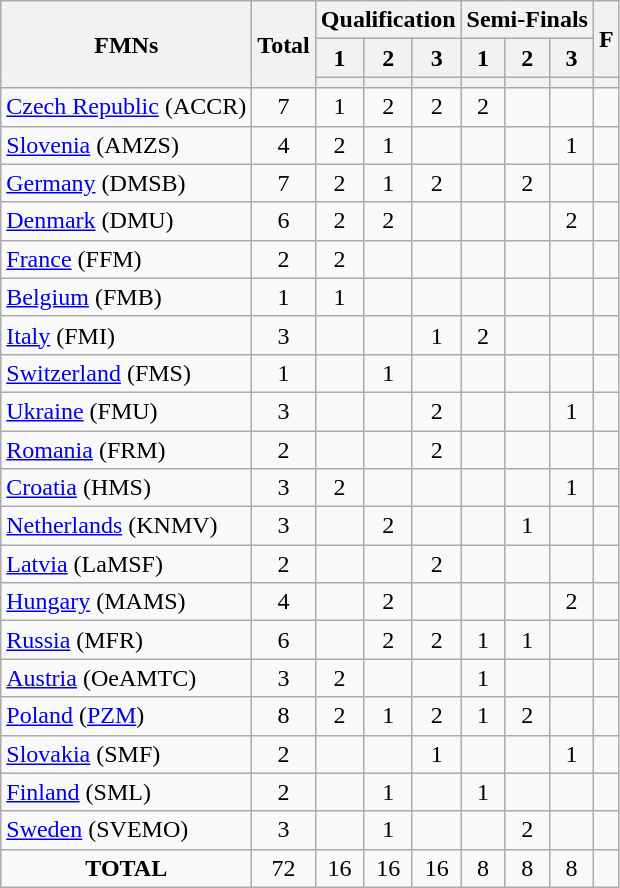<table class=wikitable>
<tr>
<th rowspan=3>FMNs</th>
<th rowspan=3>Total</th>
<th colspan=3>Qualification</th>
<th colspan=3>Semi-Finals</th>
<th rowspan=2>F</th>
</tr>
<tr>
<th>1</th>
<th>2</th>
<th>3</th>
<th>1</th>
<th>2</th>
<th>3</th>
</tr>
<tr>
<th></th>
<th></th>
<th></th>
<th></th>
<th></th>
<th></th>
<th></th>
</tr>
<tr align=center>
<td align=left> <a href='#'>Czech Republic</a> (ACCR)</td>
<td>7</td>
<td>1</td>
<td>2</td>
<td>2</td>
<td>2</td>
<td></td>
<td></td>
<td></td>
</tr>
<tr align=center>
<td align=left> <a href='#'>Slovenia</a> (AMZS)</td>
<td>4</td>
<td>2</td>
<td>1</td>
<td></td>
<td></td>
<td></td>
<td>1</td>
<td></td>
</tr>
<tr align=center>
<td align=left> <a href='#'>Germany</a> (DMSB)</td>
<td>7</td>
<td>2</td>
<td>1</td>
<td>2</td>
<td></td>
<td>2</td>
<td></td>
<td></td>
</tr>
<tr align=center>
<td align=left> <a href='#'>Denmark</a> (DMU)</td>
<td>6</td>
<td>2</td>
<td>2</td>
<td></td>
<td></td>
<td></td>
<td>2</td>
<td></td>
</tr>
<tr align=center>
<td align=left> <a href='#'>France</a> (FFM)</td>
<td>2</td>
<td>2</td>
<td></td>
<td></td>
<td></td>
<td></td>
<td></td>
<td></td>
</tr>
<tr align=center>
<td align=left> <a href='#'>Belgium</a> (FMB)</td>
<td>1</td>
<td>1</td>
<td></td>
<td></td>
<td></td>
<td></td>
<td></td>
<td></td>
</tr>
<tr align=center>
<td align=left> <a href='#'>Italy</a> (FMI)</td>
<td>3</td>
<td></td>
<td></td>
<td>1</td>
<td>2</td>
<td></td>
<td></td>
<td></td>
</tr>
<tr align=center>
<td align=left> <a href='#'>Switzerland</a> (FMS)</td>
<td>1</td>
<td></td>
<td>1</td>
<td></td>
<td></td>
<td></td>
<td></td>
<td></td>
</tr>
<tr align=center>
<td align=left> <a href='#'>Ukraine</a> (FMU)</td>
<td>3</td>
<td></td>
<td></td>
<td>2</td>
<td></td>
<td></td>
<td>1</td>
<td></td>
</tr>
<tr align=center>
<td align=left> <a href='#'>Romania</a> (FRM)</td>
<td>2</td>
<td></td>
<td></td>
<td>2</td>
<td></td>
<td></td>
<td></td>
<td></td>
</tr>
<tr align=center>
<td align=left> <a href='#'>Croatia</a> (HMS)</td>
<td>3</td>
<td>2</td>
<td></td>
<td></td>
<td></td>
<td></td>
<td>1</td>
<td></td>
</tr>
<tr align=center>
<td align=left> <a href='#'>Netherlands</a> (KNMV)</td>
<td>3</td>
<td></td>
<td>2</td>
<td></td>
<td></td>
<td>1</td>
<td></td>
<td></td>
</tr>
<tr align=center>
<td align=left> <a href='#'>Latvia</a> (LaMSF)</td>
<td>2</td>
<td></td>
<td></td>
<td>2</td>
<td></td>
<td></td>
<td></td>
<td></td>
</tr>
<tr align=center>
<td align=left> <a href='#'>Hungary</a> (MAMS)</td>
<td>4</td>
<td></td>
<td>2</td>
<td></td>
<td></td>
<td></td>
<td>2</td>
<td></td>
</tr>
<tr align=center>
<td align=left> <a href='#'>Russia</a> (MFR)</td>
<td>6</td>
<td></td>
<td>2</td>
<td>2</td>
<td>1</td>
<td>1</td>
<td></td>
<td></td>
</tr>
<tr align=center>
<td align=left> <a href='#'>Austria</a> (OeAMTC)</td>
<td>3</td>
<td>2</td>
<td></td>
<td></td>
<td>1</td>
<td></td>
<td></td>
<td></td>
</tr>
<tr align=center>
<td align=left> <a href='#'>Poland</a> (<a href='#'>PZM</a>)</td>
<td>8</td>
<td>2</td>
<td>1</td>
<td>2</td>
<td>1</td>
<td>2</td>
<td></td>
<td></td>
</tr>
<tr align=center>
<td align=left> <a href='#'>Slovakia</a> (SMF)</td>
<td>2</td>
<td></td>
<td></td>
<td>1</td>
<td></td>
<td></td>
<td>1</td>
<td></td>
</tr>
<tr align=center>
<td align=left> <a href='#'>Finland</a> (SML)</td>
<td>2</td>
<td></td>
<td>1</td>
<td></td>
<td>1</td>
<td></td>
<td></td>
<td></td>
</tr>
<tr align=center>
<td align=left> <a href='#'>Sweden</a> (SVEMO)</td>
<td>3</td>
<td></td>
<td>1</td>
<td></td>
<td></td>
<td>2</td>
<td></td>
<td></td>
</tr>
<tr align=center >
<td><strong>TOTAL</strong></td>
<td>72</td>
<td>16</td>
<td>16</td>
<td>16</td>
<td>8</td>
<td>8</td>
<td>8</td>
<td></td>
</tr>
</table>
